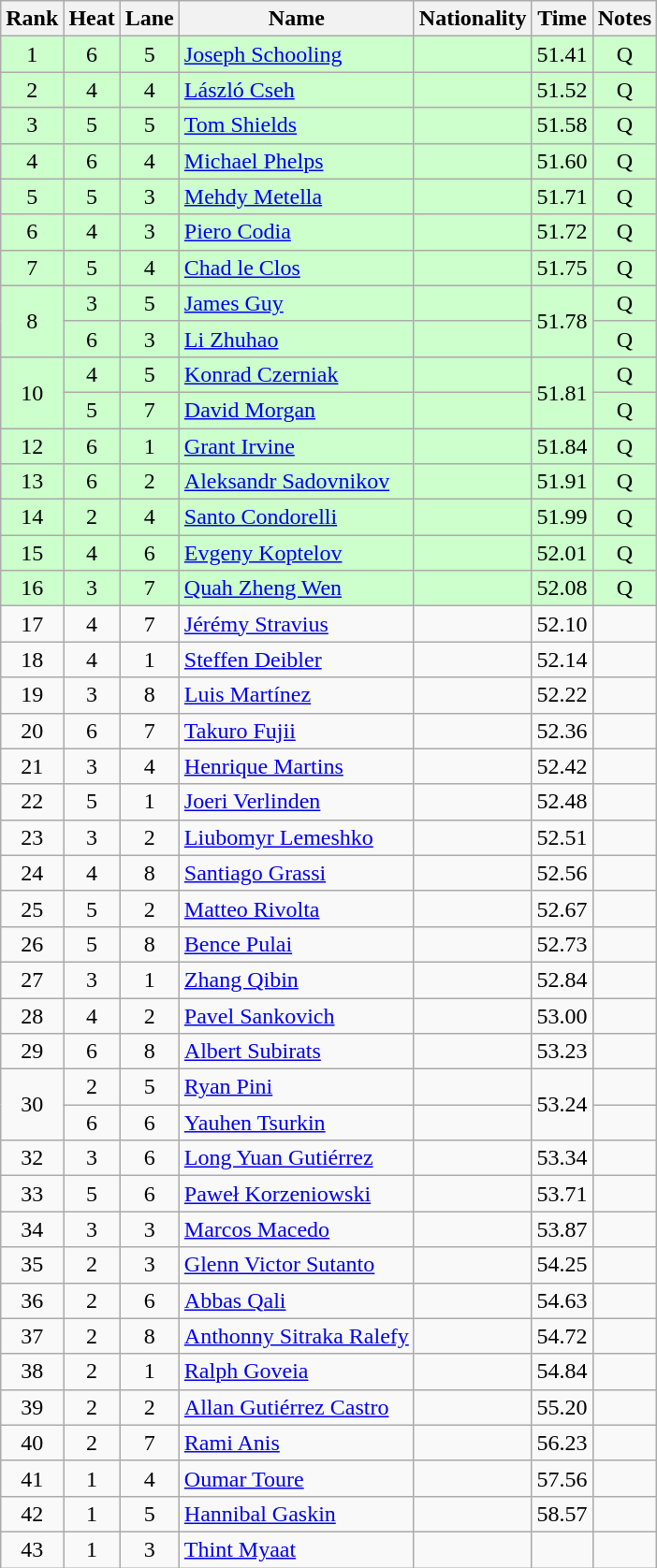<table class="wikitable sortable" style="text-align:center">
<tr>
<th>Rank</th>
<th>Heat</th>
<th>Lane</th>
<th>Name</th>
<th>Nationality</th>
<th>Time</th>
<th>Notes</th>
</tr>
<tr bgcolor=ccffcc>
<td>1</td>
<td>6</td>
<td>5</td>
<td align=left><a href='#'>Joseph Schooling</a></td>
<td align=left></td>
<td>51.41</td>
<td>Q</td>
</tr>
<tr bgcolor=ccffcc>
<td>2</td>
<td>4</td>
<td>4</td>
<td align=left><a href='#'>László Cseh</a></td>
<td align=left></td>
<td>51.52</td>
<td>Q</td>
</tr>
<tr bgcolor=ccffcc>
<td>3</td>
<td>5</td>
<td>5</td>
<td align=left><a href='#'>Tom Shields</a></td>
<td align=left></td>
<td>51.58</td>
<td>Q</td>
</tr>
<tr bgcolor=ccffcc>
<td>4</td>
<td>6</td>
<td>4</td>
<td align=left><a href='#'>Michael Phelps</a></td>
<td align=left></td>
<td>51.60</td>
<td>Q</td>
</tr>
<tr bgcolor=ccffcc>
<td>5</td>
<td>5</td>
<td>3</td>
<td align=left><a href='#'>Mehdy Metella</a></td>
<td align=left></td>
<td>51.71</td>
<td>Q</td>
</tr>
<tr bgcolor=ccffcc>
<td>6</td>
<td>4</td>
<td>3</td>
<td align=left><a href='#'>Piero Codia</a></td>
<td align=left></td>
<td>51.72</td>
<td>Q</td>
</tr>
<tr bgcolor=ccffcc>
<td>7</td>
<td>5</td>
<td>4</td>
<td align=left><a href='#'>Chad le Clos</a></td>
<td align=left></td>
<td>51.75</td>
<td>Q</td>
</tr>
<tr bgcolor=ccffcc>
<td rowspan=2>8</td>
<td>3</td>
<td>5</td>
<td align=left><a href='#'>James Guy</a></td>
<td align=left></td>
<td rowspan=2>51.78</td>
<td>Q</td>
</tr>
<tr bgcolor=ccffcc>
<td>6</td>
<td>3</td>
<td align=left><a href='#'>Li Zhuhao</a></td>
<td align=left></td>
<td>Q</td>
</tr>
<tr bgcolor=ccffcc>
<td rowspan=2>10</td>
<td>4</td>
<td>5</td>
<td align=left><a href='#'>Konrad Czerniak</a></td>
<td align=left></td>
<td rowspan=2>51.81</td>
<td>Q</td>
</tr>
<tr bgcolor=ccffcc>
<td>5</td>
<td>7</td>
<td align=left><a href='#'>David Morgan</a></td>
<td align=left></td>
<td>Q</td>
</tr>
<tr bgcolor=ccffcc>
<td>12</td>
<td>6</td>
<td>1</td>
<td align=left><a href='#'>Grant Irvine</a></td>
<td align=left></td>
<td>51.84</td>
<td>Q</td>
</tr>
<tr bgcolor=ccffcc>
<td>13</td>
<td>6</td>
<td>2</td>
<td align=left><a href='#'>Aleksandr Sadovnikov</a></td>
<td align=left></td>
<td>51.91</td>
<td>Q</td>
</tr>
<tr bgcolor=ccffcc>
<td>14</td>
<td>2</td>
<td>4</td>
<td align=left><a href='#'>Santo Condorelli</a></td>
<td align=left></td>
<td>51.99</td>
<td>Q</td>
</tr>
<tr bgcolor=ccffcc>
<td>15</td>
<td>4</td>
<td>6</td>
<td align=left><a href='#'>Evgeny Koptelov</a></td>
<td align=left></td>
<td>52.01</td>
<td>Q</td>
</tr>
<tr bgcolor=ccffcc>
<td>16</td>
<td>3</td>
<td>7</td>
<td align=left><a href='#'>Quah Zheng Wen</a></td>
<td align=left></td>
<td>52.08</td>
<td>Q</td>
</tr>
<tr>
<td>17</td>
<td>4</td>
<td>7</td>
<td align=left><a href='#'>Jérémy Stravius</a></td>
<td align=left></td>
<td>52.10</td>
<td></td>
</tr>
<tr>
<td>18</td>
<td>4</td>
<td>1</td>
<td align=left><a href='#'>Steffen Deibler</a></td>
<td align=left></td>
<td>52.14</td>
<td></td>
</tr>
<tr>
<td>19</td>
<td>3</td>
<td>8</td>
<td align=left><a href='#'>Luis Martínez</a></td>
<td align=left></td>
<td>52.22</td>
<td></td>
</tr>
<tr>
<td>20</td>
<td>6</td>
<td>7</td>
<td align=left><a href='#'>Takuro Fujii</a></td>
<td align=left></td>
<td>52.36</td>
<td></td>
</tr>
<tr>
<td>21</td>
<td>3</td>
<td>4</td>
<td align=left><a href='#'>Henrique Martins</a></td>
<td align=left></td>
<td>52.42</td>
<td></td>
</tr>
<tr>
<td>22</td>
<td>5</td>
<td>1</td>
<td align=left><a href='#'>Joeri Verlinden</a></td>
<td align=left></td>
<td>52.48</td>
<td></td>
</tr>
<tr>
<td>23</td>
<td>3</td>
<td>2</td>
<td align=left><a href='#'>Liubomyr Lemeshko</a></td>
<td align=left></td>
<td>52.51</td>
<td></td>
</tr>
<tr>
<td>24</td>
<td>4</td>
<td>8</td>
<td align=left><a href='#'>Santiago Grassi</a></td>
<td align=left></td>
<td>52.56</td>
<td></td>
</tr>
<tr>
<td>25</td>
<td>5</td>
<td>2</td>
<td align=left><a href='#'>Matteo Rivolta</a></td>
<td align=left></td>
<td>52.67</td>
<td></td>
</tr>
<tr>
<td>26</td>
<td>5</td>
<td>8</td>
<td align=left><a href='#'>Bence Pulai</a></td>
<td align=left></td>
<td>52.73</td>
<td></td>
</tr>
<tr>
<td>27</td>
<td>3</td>
<td>1</td>
<td align=left><a href='#'>Zhang Qibin</a></td>
<td align=left></td>
<td>52.84</td>
<td></td>
</tr>
<tr>
<td>28</td>
<td>4</td>
<td>2</td>
<td align=left><a href='#'>Pavel Sankovich</a></td>
<td align=left></td>
<td>53.00</td>
<td></td>
</tr>
<tr>
<td>29</td>
<td>6</td>
<td>8</td>
<td align=left><a href='#'>Albert Subirats</a></td>
<td align=left></td>
<td>53.23</td>
<td></td>
</tr>
<tr>
<td rowspan=2>30</td>
<td>2</td>
<td>5</td>
<td align=left><a href='#'>Ryan Pini</a></td>
<td align=left></td>
<td rowspan=2>53.24</td>
<td></td>
</tr>
<tr>
<td>6</td>
<td>6</td>
<td align=left><a href='#'>Yauhen Tsurkin</a></td>
<td align=left></td>
<td></td>
</tr>
<tr>
<td>32</td>
<td>3</td>
<td>6</td>
<td align=left><a href='#'>Long Yuan Gutiérrez</a></td>
<td align=left></td>
<td>53.34</td>
<td></td>
</tr>
<tr>
<td>33</td>
<td>5</td>
<td>6</td>
<td align=left><a href='#'>Paweł Korzeniowski</a></td>
<td align=left></td>
<td>53.71</td>
<td></td>
</tr>
<tr>
<td>34</td>
<td>3</td>
<td>3</td>
<td align=left><a href='#'>Marcos Macedo</a></td>
<td align=left></td>
<td>53.87</td>
<td></td>
</tr>
<tr>
<td>35</td>
<td>2</td>
<td>3</td>
<td align=left><a href='#'>Glenn Victor Sutanto</a></td>
<td align=left></td>
<td>54.25</td>
<td></td>
</tr>
<tr>
<td>36</td>
<td>2</td>
<td>6</td>
<td align=left><a href='#'>Abbas Qali</a></td>
<td align=left></td>
<td>54.63</td>
<td></td>
</tr>
<tr>
<td>37</td>
<td>2</td>
<td>8</td>
<td align=left><a href='#'>Anthonny Sitraka Ralefy</a></td>
<td align=left></td>
<td>54.72</td>
<td></td>
</tr>
<tr>
<td>38</td>
<td>2</td>
<td>1</td>
<td align=left><a href='#'>Ralph Goveia</a></td>
<td align=left></td>
<td>54.84</td>
<td></td>
</tr>
<tr>
<td>39</td>
<td>2</td>
<td>2</td>
<td align=left><a href='#'>Allan Gutiérrez Castro</a></td>
<td align=left></td>
<td>55.20</td>
<td></td>
</tr>
<tr>
<td>40</td>
<td>2</td>
<td>7</td>
<td align=left><a href='#'>Rami Anis</a></td>
<td align=left></td>
<td>56.23</td>
<td></td>
</tr>
<tr>
<td>41</td>
<td>1</td>
<td>4</td>
<td align=left><a href='#'>Oumar Toure</a></td>
<td align=left></td>
<td>57.56</td>
<td></td>
</tr>
<tr>
<td>42</td>
<td>1</td>
<td>5</td>
<td align=left><a href='#'>Hannibal Gaskin</a></td>
<td align=left></td>
<td>58.57</td>
<td></td>
</tr>
<tr>
<td>43</td>
<td>1</td>
<td>3</td>
<td align=left><a href='#'>Thint Myaat</a></td>
<td align=left></td>
<td></td>
<td></td>
</tr>
</table>
